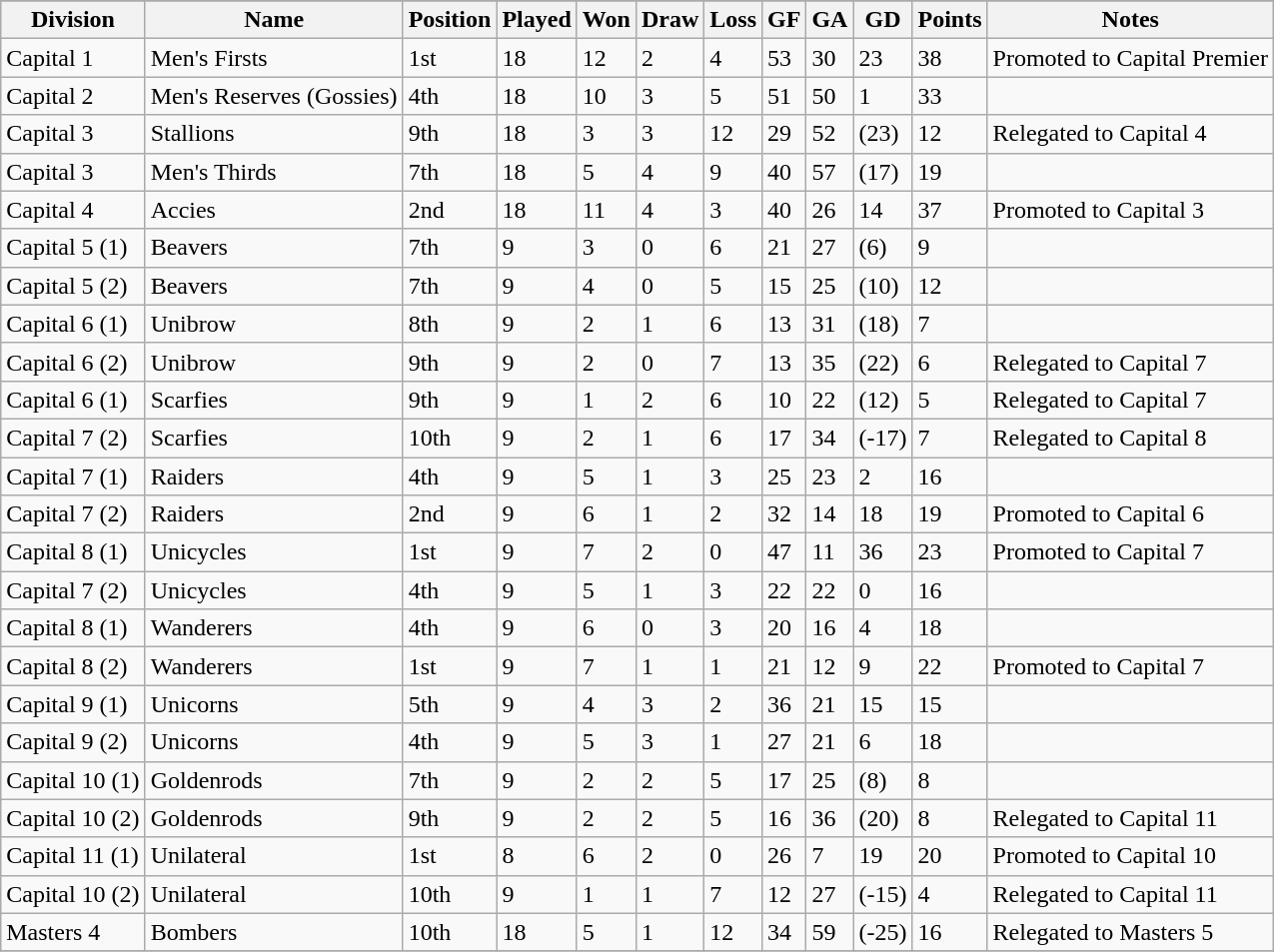<table class="wikitable">
<tr>
</tr>
<tr>
<th>Division</th>
<th>Name</th>
<th>Position</th>
<th>Played</th>
<th>Won</th>
<th>Draw</th>
<th>Loss</th>
<th>GF</th>
<th>GA</th>
<th>GD</th>
<th>Points</th>
<th>Notes</th>
</tr>
<tr>
<td>Capital 1</td>
<td>Men's Firsts</td>
<td>1st</td>
<td>18</td>
<td>12</td>
<td>2</td>
<td>4</td>
<td>53</td>
<td>30</td>
<td>23</td>
<td>38</td>
<td>Promoted to Capital Premier</td>
</tr>
<tr>
<td>Capital 2</td>
<td>Men's Reserves (Gossies)</td>
<td>4th</td>
<td>18</td>
<td>10</td>
<td>3</td>
<td>5</td>
<td>51</td>
<td>50</td>
<td>1</td>
<td>33</td>
<td></td>
</tr>
<tr>
<td>Capital 3</td>
<td>Stallions</td>
<td>9th</td>
<td>18</td>
<td>3</td>
<td>3</td>
<td>12</td>
<td>29</td>
<td>52</td>
<td>(23)</td>
<td>12</td>
<td>Relegated to Capital 4</td>
</tr>
<tr>
<td>Capital 3</td>
<td>Men's Thirds</td>
<td>7th</td>
<td>18</td>
<td>5</td>
<td>4</td>
<td>9</td>
<td>40</td>
<td>57</td>
<td>(17)</td>
<td>19</td>
<td></td>
</tr>
<tr>
<td>Capital 4</td>
<td>Accies</td>
<td>2nd</td>
<td>18</td>
<td>11</td>
<td>4</td>
<td>3</td>
<td>40</td>
<td>26</td>
<td>14</td>
<td>37</td>
<td>Promoted to Capital 3</td>
</tr>
<tr>
<td>Capital 5 (1)</td>
<td>Beavers</td>
<td>7th</td>
<td>9</td>
<td>3</td>
<td>0</td>
<td>6</td>
<td>21</td>
<td>27</td>
<td>(6)</td>
<td>9</td>
<td></td>
</tr>
<tr>
<td>Capital 5 (2)</td>
<td>Beavers</td>
<td>7th</td>
<td>9</td>
<td>4</td>
<td>0</td>
<td>5</td>
<td>15</td>
<td>25</td>
<td>(10)</td>
<td>12</td>
<td></td>
</tr>
<tr>
<td>Capital 6 (1)</td>
<td>Unibrow</td>
<td>8th</td>
<td>9</td>
<td>2</td>
<td>1</td>
<td>6</td>
<td>13</td>
<td>31</td>
<td>(18)</td>
<td>7</td>
<td></td>
</tr>
<tr>
<td>Capital 6 (2)</td>
<td>Unibrow</td>
<td>9th</td>
<td>9</td>
<td>2</td>
<td>0</td>
<td>7</td>
<td>13</td>
<td>35</td>
<td>(22)</td>
<td>6</td>
<td>Relegated to Capital 7</td>
</tr>
<tr>
<td>Capital 6 (1)</td>
<td>Scarfies</td>
<td>9th</td>
<td>9</td>
<td>1</td>
<td>2</td>
<td>6</td>
<td>10</td>
<td>22</td>
<td>(12)</td>
<td>5</td>
<td>Relegated to Capital 7</td>
</tr>
<tr>
<td>Capital 7 (2)</td>
<td>Scarfies</td>
<td>10th</td>
<td>9</td>
<td>2</td>
<td>1</td>
<td>6</td>
<td>17</td>
<td>34</td>
<td>(-17)</td>
<td>7</td>
<td>Relegated to Capital 8</td>
</tr>
<tr>
<td>Capital 7 (1)</td>
<td>Raiders</td>
<td>4th</td>
<td>9</td>
<td>5</td>
<td>1</td>
<td>3</td>
<td>25</td>
<td>23</td>
<td>2</td>
<td>16</td>
<td></td>
</tr>
<tr>
<td>Capital 7 (2)</td>
<td>Raiders</td>
<td>2nd</td>
<td>9</td>
<td>6</td>
<td>1</td>
<td>2</td>
<td>32</td>
<td>14</td>
<td>18</td>
<td>19</td>
<td>Promoted to Capital 6</td>
</tr>
<tr>
<td>Capital 8 (1)</td>
<td>Unicycles</td>
<td>1st</td>
<td>9</td>
<td>7</td>
<td>2</td>
<td>0</td>
<td>47</td>
<td>11</td>
<td>36</td>
<td>23</td>
<td>Promoted to Capital 7</td>
</tr>
<tr>
<td>Capital 7 (2)</td>
<td>Unicycles</td>
<td>4th</td>
<td>9</td>
<td>5</td>
<td>1</td>
<td>3</td>
<td>22</td>
<td>22</td>
<td>0</td>
<td>16</td>
<td></td>
</tr>
<tr>
<td>Capital 8 (1)</td>
<td>Wanderers</td>
<td>4th</td>
<td>9</td>
<td>6</td>
<td>0</td>
<td>3</td>
<td>20</td>
<td>16</td>
<td>4</td>
<td>18</td>
<td></td>
</tr>
<tr>
<td>Capital 8 (2)</td>
<td>Wanderers</td>
<td>1st</td>
<td>9</td>
<td>7</td>
<td>1</td>
<td>1</td>
<td>21</td>
<td>12</td>
<td>9</td>
<td>22</td>
<td>Promoted to Capital 7</td>
</tr>
<tr>
<td>Capital 9 (1)</td>
<td>Unicorns</td>
<td>5th</td>
<td>9</td>
<td>4</td>
<td>3</td>
<td>2</td>
<td>36</td>
<td>21</td>
<td>15</td>
<td>15</td>
<td></td>
</tr>
<tr>
<td>Capital 9 (2)</td>
<td>Unicorns</td>
<td>4th</td>
<td>9</td>
<td>5</td>
<td>3</td>
<td>1</td>
<td>27</td>
<td>21</td>
<td>6</td>
<td>18</td>
<td></td>
</tr>
<tr>
<td>Capital 10 (1)</td>
<td>Goldenrods</td>
<td>7th</td>
<td>9</td>
<td>2</td>
<td>2</td>
<td>5</td>
<td>17</td>
<td>25</td>
<td>(8)</td>
<td>8</td>
<td></td>
</tr>
<tr>
<td>Capital 10 (2)</td>
<td>Goldenrods</td>
<td>9th</td>
<td>9</td>
<td>2</td>
<td>2</td>
<td>5</td>
<td>16</td>
<td>36</td>
<td>(20)</td>
<td>8</td>
<td>Relegated to Capital 11</td>
</tr>
<tr>
<td>Capital 11 (1)</td>
<td>Unilateral</td>
<td>1st</td>
<td>8</td>
<td>6</td>
<td>2</td>
<td>0</td>
<td>26</td>
<td>7</td>
<td>19</td>
<td>20</td>
<td>Promoted to Capital 10</td>
</tr>
<tr>
<td>Capital 10 (2)</td>
<td>Unilateral</td>
<td>10th</td>
<td>9</td>
<td>1</td>
<td>1</td>
<td>7</td>
<td>12</td>
<td>27</td>
<td>(-15)</td>
<td>4</td>
<td>Relegated to Capital 11</td>
</tr>
<tr>
<td>Masters 4</td>
<td>Bombers</td>
<td>10th</td>
<td>18</td>
<td>5</td>
<td>1</td>
<td>12</td>
<td>34</td>
<td>59</td>
<td>(-25)</td>
<td>16</td>
<td>Relegated to Masters 5</td>
</tr>
<tr>
</tr>
</table>
